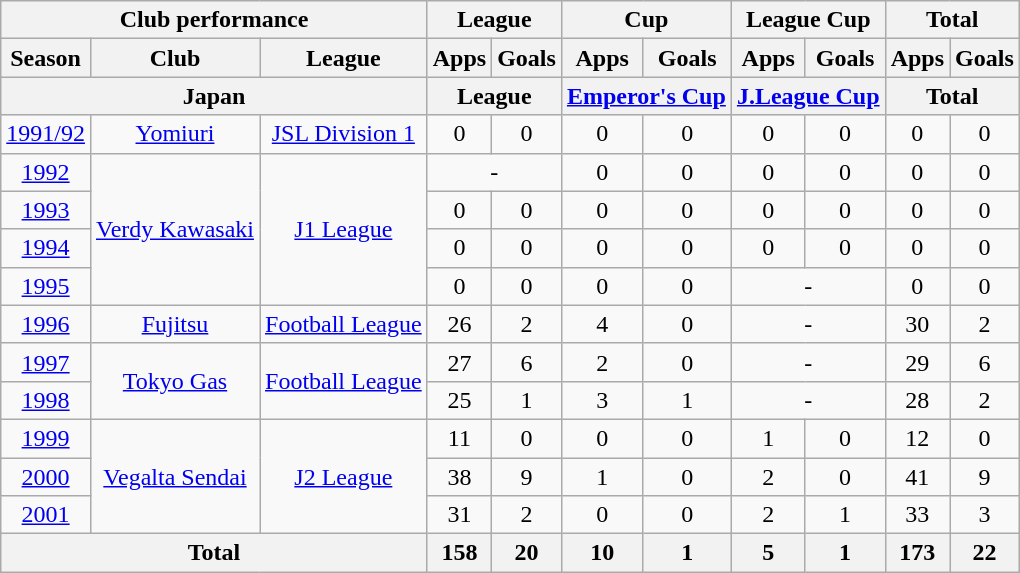<table class="wikitable" style="text-align:center;">
<tr>
<th colspan=3>Club performance</th>
<th colspan=2>League</th>
<th colspan=2>Cup</th>
<th colspan=2>League Cup</th>
<th colspan=2>Total</th>
</tr>
<tr>
<th>Season</th>
<th>Club</th>
<th>League</th>
<th>Apps</th>
<th>Goals</th>
<th>Apps</th>
<th>Goals</th>
<th>Apps</th>
<th>Goals</th>
<th>Apps</th>
<th>Goals</th>
</tr>
<tr>
<th colspan=3>Japan</th>
<th colspan=2>League</th>
<th colspan=2><a href='#'>Emperor's Cup</a></th>
<th colspan=2><a href='#'>J.League Cup</a></th>
<th colspan=2>Total</th>
</tr>
<tr>
<td><a href='#'>1991/92</a></td>
<td><a href='#'>Yomiuri</a></td>
<td><a href='#'>JSL Division 1</a></td>
<td>0</td>
<td>0</td>
<td>0</td>
<td>0</td>
<td>0</td>
<td>0</td>
<td>0</td>
<td>0</td>
</tr>
<tr>
<td><a href='#'>1992</a></td>
<td rowspan="4"><a href='#'>Verdy Kawasaki</a></td>
<td rowspan="4"><a href='#'>J1 League</a></td>
<td colspan="2">-</td>
<td>0</td>
<td>0</td>
<td>0</td>
<td>0</td>
<td>0</td>
<td>0</td>
</tr>
<tr>
<td><a href='#'>1993</a></td>
<td>0</td>
<td>0</td>
<td>0</td>
<td>0</td>
<td>0</td>
<td>0</td>
<td>0</td>
<td>0</td>
</tr>
<tr>
<td><a href='#'>1994</a></td>
<td>0</td>
<td>0</td>
<td>0</td>
<td>0</td>
<td>0</td>
<td>0</td>
<td>0</td>
<td>0</td>
</tr>
<tr>
<td><a href='#'>1995</a></td>
<td>0</td>
<td>0</td>
<td>0</td>
<td>0</td>
<td colspan="2">-</td>
<td>0</td>
<td>0</td>
</tr>
<tr>
<td><a href='#'>1996</a></td>
<td><a href='#'>Fujitsu</a></td>
<td><a href='#'>Football League</a></td>
<td>26</td>
<td>2</td>
<td>4</td>
<td>0</td>
<td colspan="2">-</td>
<td>30</td>
<td>2</td>
</tr>
<tr>
<td><a href='#'>1997</a></td>
<td rowspan="2"><a href='#'>Tokyo Gas</a></td>
<td rowspan="2"><a href='#'>Football League</a></td>
<td>27</td>
<td>6</td>
<td>2</td>
<td>0</td>
<td colspan="2">-</td>
<td>29</td>
<td>6</td>
</tr>
<tr>
<td><a href='#'>1998</a></td>
<td>25</td>
<td>1</td>
<td>3</td>
<td>1</td>
<td colspan="2">-</td>
<td>28</td>
<td>2</td>
</tr>
<tr>
<td><a href='#'>1999</a></td>
<td rowspan="3"><a href='#'>Vegalta Sendai</a></td>
<td rowspan="3"><a href='#'>J2 League</a></td>
<td>11</td>
<td>0</td>
<td>0</td>
<td>0</td>
<td>1</td>
<td>0</td>
<td>12</td>
<td>0</td>
</tr>
<tr>
<td><a href='#'>2000</a></td>
<td>38</td>
<td>9</td>
<td>1</td>
<td>0</td>
<td>2</td>
<td>0</td>
<td>41</td>
<td>9</td>
</tr>
<tr>
<td><a href='#'>2001</a></td>
<td>31</td>
<td>2</td>
<td>0</td>
<td>0</td>
<td>2</td>
<td>1</td>
<td>33</td>
<td>3</td>
</tr>
<tr>
<th colspan=3>Total</th>
<th>158</th>
<th>20</th>
<th>10</th>
<th>1</th>
<th>5</th>
<th>1</th>
<th>173</th>
<th>22</th>
</tr>
</table>
